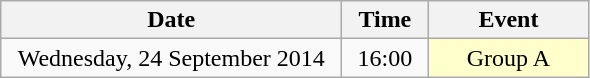<table class = "wikitable" style="text-align:center;">
<tr>
<th width=220>Date</th>
<th width=50>Time</th>
<th width=100>Event</th>
</tr>
<tr>
<td>Wednesday, 24 September 2014</td>
<td>16:00</td>
<td bgcolor=ffffcc>Group A</td>
</tr>
</table>
